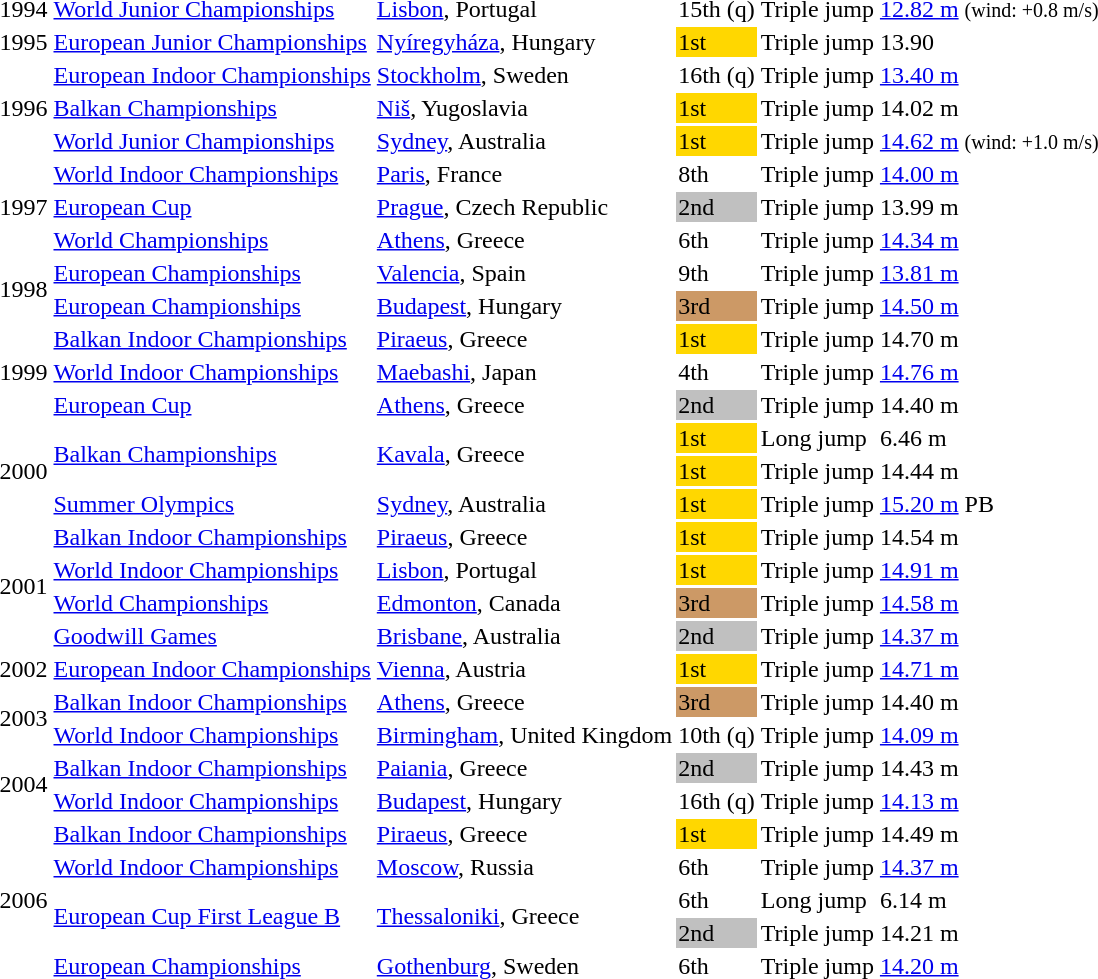<table>
<tr>
<td>1994</td>
<td><a href='#'>World Junior Championships</a></td>
<td><a href='#'>Lisbon</a>, Portugal</td>
<td>15th (q)</td>
<td>Triple jump</td>
<td><a href='#'>12.82 m</a>  <small>(wind: +0.8 m/s)</small></td>
</tr>
<tr>
<td>1995</td>
<td><a href='#'>European Junior Championships</a></td>
<td><a href='#'>Nyíregyháza</a>, Hungary</td>
<td bgcolor=gold>1st</td>
<td>Triple jump</td>
<td>13.90</td>
</tr>
<tr>
<td rowspan=3>1996</td>
<td><a href='#'>European Indoor Championships</a></td>
<td><a href='#'>Stockholm</a>, Sweden</td>
<td>16th (q)</td>
<td>Triple jump</td>
<td><a href='#'>13.40 m</a></td>
</tr>
<tr>
<td><a href='#'>Balkan Championships</a></td>
<td><a href='#'>Niš</a>, Yugoslavia</td>
<td bgcolor=gold>1st</td>
<td>Triple jump</td>
<td>14.02 m</td>
</tr>
<tr>
<td><a href='#'>World Junior Championships</a></td>
<td><a href='#'>Sydney</a>, Australia</td>
<td bgcolor=gold>1st</td>
<td>Triple jump</td>
<td><a href='#'>14.62 m</a>  <small>(wind: +1.0 m/s)</small></td>
</tr>
<tr>
<td rowspan=3>1997</td>
<td><a href='#'>World Indoor Championships</a></td>
<td><a href='#'>Paris</a>, France</td>
<td>8th</td>
<td>Triple jump</td>
<td><a href='#'>14.00 m</a></td>
</tr>
<tr>
<td><a href='#'>European Cup</a></td>
<td><a href='#'>Prague</a>, Czech Republic</td>
<td bgcolor=silver>2nd</td>
<td>Triple jump</td>
<td>13.99 m</td>
</tr>
<tr>
<td><a href='#'>World Championships</a></td>
<td><a href='#'>Athens</a>, Greece</td>
<td>6th</td>
<td>Triple jump</td>
<td><a href='#'>14.34 m</a></td>
</tr>
<tr>
<td rowspan=2>1998</td>
<td><a href='#'>European Championships</a></td>
<td><a href='#'>Valencia</a>, Spain</td>
<td>9th</td>
<td>Triple jump</td>
<td><a href='#'>13.81 m</a></td>
</tr>
<tr>
<td><a href='#'>European Championships</a></td>
<td><a href='#'>Budapest</a>, Hungary</td>
<td bgcolor="cc9966">3rd</td>
<td>Triple jump</td>
<td><a href='#'>14.50 m</a></td>
</tr>
<tr>
<td rowspan=3>1999</td>
<td><a href='#'>Balkan Indoor Championships</a></td>
<td><a href='#'>Piraeus</a>, Greece</td>
<td bgcolor=gold>1st</td>
<td>Triple jump</td>
<td>14.70 m</td>
</tr>
<tr>
<td><a href='#'>World Indoor Championships</a></td>
<td><a href='#'>Maebashi</a>, Japan</td>
<td>4th</td>
<td>Triple jump</td>
<td><a href='#'>14.76 m</a></td>
</tr>
<tr>
<td><a href='#'>European Cup</a></td>
<td><a href='#'>Athens</a>, Greece</td>
<td bgcolor=silver>2nd</td>
<td>Triple jump</td>
<td>14.40 m </td>
</tr>
<tr>
<td rowspan=3>2000</td>
<td rowspan=2><a href='#'>Balkan Championships</a></td>
<td rowspan=2><a href='#'>Kavala</a>, Greece</td>
<td bgcolor=gold>1st</td>
<td>Long jump</td>
<td>6.46 m</td>
</tr>
<tr>
<td bgcolor=gold>1st</td>
<td>Triple jump</td>
<td>14.44 m</td>
</tr>
<tr>
<td><a href='#'>Summer Olympics</a></td>
<td><a href='#'>Sydney</a>, Australia</td>
<td bgcolor="gold">1st</td>
<td>Triple jump</td>
<td><a href='#'>15.20 m</a> PB</td>
</tr>
<tr>
<td rowspan=4>2001</td>
<td><a href='#'>Balkan Indoor Championships</a></td>
<td><a href='#'>Piraeus</a>, Greece</td>
<td bgcolor=gold>1st</td>
<td>Triple jump</td>
<td>14.54 m</td>
</tr>
<tr>
<td><a href='#'>World Indoor Championships</a></td>
<td><a href='#'>Lisbon</a>, Portugal</td>
<td bgcolor="gold">1st</td>
<td>Triple jump</td>
<td><a href='#'>14.91 m</a></td>
</tr>
<tr>
<td><a href='#'>World Championships</a></td>
<td><a href='#'>Edmonton</a>, Canada</td>
<td bgcolor="cc9966">3rd</td>
<td>Triple jump</td>
<td><a href='#'>14.58 m</a></td>
</tr>
<tr>
<td><a href='#'>Goodwill Games</a></td>
<td><a href='#'>Brisbane</a>, Australia</td>
<td bgcolor=silver>2nd</td>
<td>Triple jump</td>
<td><a href='#'>14.37 m</a></td>
</tr>
<tr>
<td>2002</td>
<td><a href='#'>European Indoor Championships</a></td>
<td><a href='#'>Vienna</a>, Austria</td>
<td bgcolor="gold">1st</td>
<td>Triple jump</td>
<td><a href='#'>14.71 m</a></td>
</tr>
<tr>
<td rowspan=2>2003</td>
<td><a href='#'>Balkan Indoor Championships</a></td>
<td><a href='#'>Athens</a>, Greece</td>
<td bgcolor=cc9966>3rd</td>
<td>Triple jump</td>
<td>14.40 m</td>
</tr>
<tr>
<td><a href='#'>World Indoor Championships</a></td>
<td><a href='#'>Birmingham</a>, United Kingdom</td>
<td>10th (q)</td>
<td>Triple jump</td>
<td><a href='#'>14.09 m</a></td>
</tr>
<tr>
<td rowspan=2>2004</td>
<td><a href='#'>Balkan Indoor Championships</a></td>
<td><a href='#'>Paiania</a>, Greece</td>
<td bgcolor=silver>2nd</td>
<td>Triple jump</td>
<td>14.43 m</td>
</tr>
<tr>
<td><a href='#'>World Indoor Championships</a></td>
<td><a href='#'>Budapest</a>, Hungary</td>
<td>16th (q)</td>
<td>Triple jump</td>
<td><a href='#'>14.13 m</a></td>
</tr>
<tr>
<td rowspan=5>2006</td>
<td><a href='#'>Balkan Indoor Championships</a></td>
<td><a href='#'>Piraeus</a>, Greece</td>
<td bgcolor=gold>1st</td>
<td>Triple jump</td>
<td>14.49 m</td>
</tr>
<tr>
<td><a href='#'>World Indoor Championships</a></td>
<td><a href='#'>Moscow</a>, Russia</td>
<td>6th</td>
<td>Triple jump</td>
<td><a href='#'>14.37 m</a></td>
</tr>
<tr>
<td rowspan=2><a href='#'>European Cup First League B</a></td>
<td rowspan=2><a href='#'>Thessaloniki</a>, Greece</td>
<td>6th</td>
<td>Long jump</td>
<td>6.14 m</td>
</tr>
<tr>
<td bgcolor=silver>2nd</td>
<td>Triple jump</td>
<td>14.21 m</td>
</tr>
<tr>
<td><a href='#'>European Championships</a></td>
<td><a href='#'>Gothenburg</a>, Sweden</td>
<td>6th</td>
<td>Triple jump</td>
<td><a href='#'>14.20 m</a></td>
</tr>
</table>
